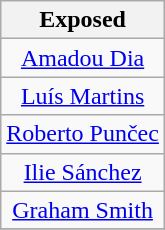<table class="wikitable" style="text-align:center">
<tr>
<th>Exposed</th>
</tr>
<tr>
<td><a href='#'>Amadou Dia</a></td>
</tr>
<tr>
<td><a href='#'>Luís Martins</a></td>
</tr>
<tr>
<td><a href='#'>Roberto Punčec</a></td>
</tr>
<tr>
<td><a href='#'>Ilie Sánchez</a></td>
</tr>
<tr>
<td><a href='#'>Graham Smith</a></td>
</tr>
<tr>
</tr>
</table>
